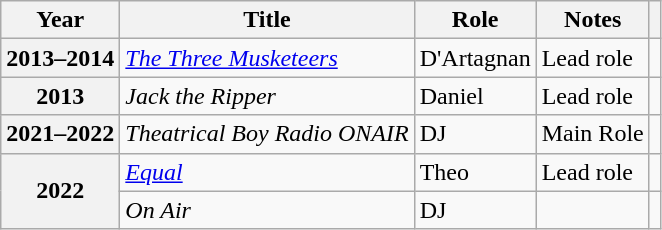<table class="wikitable sortable plainrowheaders">
<tr>
<th scope="col">Year</th>
<th scope="col">Title</th>
<th scope="col">Role</th>
<th scope="col">Notes</th>
<th scope="col" class="unsortable"></th>
</tr>
<tr>
<th scope="row">2013–2014</th>
<td><em><a href='#'>The Three Musketeers</a></em></td>
<td>D'Artagnan</td>
<td>Lead role</td>
<td></td>
</tr>
<tr>
<th scope="row">2013</th>
<td><em>Jack the Ripper</em></td>
<td>Daniel</td>
<td>Lead role</td>
<td></td>
</tr>
<tr>
<th scope="row">2021–2022</th>
<td><em>Theatrical Boy Radio ONAIR</em></td>
<td>DJ</td>
<td>Main Role</td>
<td></td>
</tr>
<tr>
<th scope="row" rowspan=2>2022</th>
<td><em><a href='#'>Equal</a></em></td>
<td>Theo</td>
<td>Lead role</td>
<td></td>
</tr>
<tr>
<td><em>On Air</em></td>
<td>DJ</td>
<td></td>
<td></td>
</tr>
</table>
